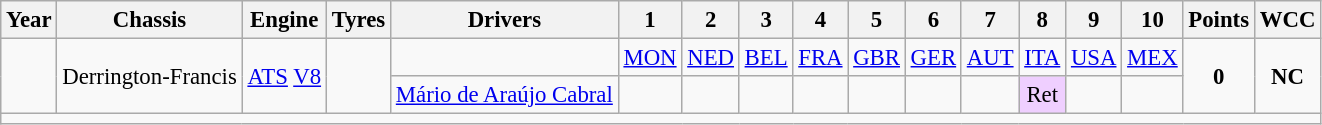<table class="wikitable" style="text-align:center; font-size:95%">
<tr>
<th>Year</th>
<th>Chassis</th>
<th>Engine</th>
<th>Tyres</th>
<th>Drivers</th>
<th>1</th>
<th>2</th>
<th>3</th>
<th>4</th>
<th>5</th>
<th>6</th>
<th>7</th>
<th>8</th>
<th>9</th>
<th>10</th>
<th>Points</th>
<th>WCC</th>
</tr>
<tr>
<td rowspan="2"></td>
<td rowspan="2">Derrington-Francis</td>
<td rowspan="2"><a href='#'>ATS</a> <a href='#'>V8</a></td>
<td rowspan="2"></td>
<td></td>
<td><a href='#'>MON</a></td>
<td><a href='#'>NED</a></td>
<td><a href='#'>BEL</a></td>
<td><a href='#'>FRA</a></td>
<td><a href='#'>GBR</a></td>
<td><a href='#'>GER</a></td>
<td><a href='#'>AUT</a></td>
<td><a href='#'>ITA</a></td>
<td><a href='#'>USA</a></td>
<td><a href='#'>MEX</a></td>
<td rowspan="2"><strong>0</strong></td>
<td rowspan="2"><strong>NC</strong></td>
</tr>
<tr>
<td align="left"> <a href='#'>Mário de Araújo Cabral</a></td>
<td></td>
<td></td>
<td></td>
<td></td>
<td></td>
<td></td>
<td></td>
<td style="background:#EFCFFF;">Ret</td>
<td></td>
<td></td>
</tr>
<tr>
<td colspan="17"></td>
</tr>
</table>
